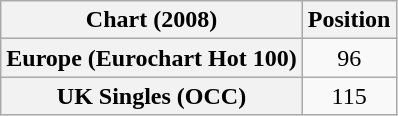<table class="wikitable plainrowheaders" style="text-align:center">
<tr>
<th scope="col">Chart (2008)</th>
<th scope="col">Position</th>
</tr>
<tr>
<th scope="row">Europe (Eurochart Hot 100)</th>
<td>96</td>
</tr>
<tr>
<th scope="row">UK Singles (OCC)</th>
<td>115</td>
</tr>
</table>
